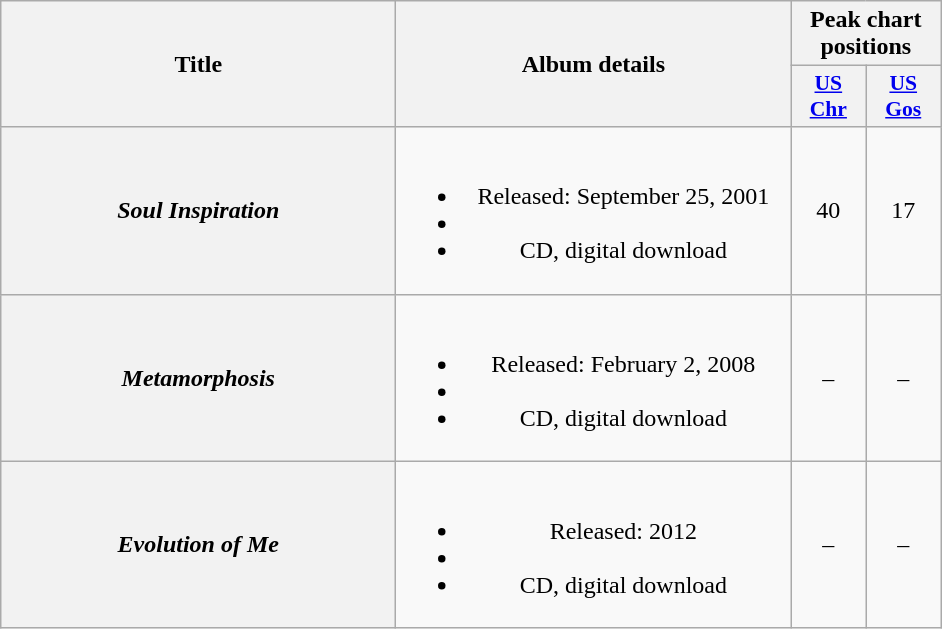<table class="wikitable plainrowheaders" style="text-align:center;">
<tr>
<th scope="col" rowspan="2" style="width:16em;">Title</th>
<th scope="col" rowspan="2" style="width:16em;">Album details</th>
<th scope="col" colspan="2">Peak chart positions</th>
</tr>
<tr>
<th style="width:3em; font-size:90%"><a href='#'>US<br>Chr</a></th>
<th style="width:3em; font-size:90%"><a href='#'>US<br>Gos</a></th>
</tr>
<tr>
<th scope="row"><em>Soul Inspiration</em></th>
<td><br><ul><li>Released: September 25, 2001</li><li></li><li>CD, digital download</li></ul></td>
<td>40</td>
<td>17</td>
</tr>
<tr>
<th scope="row"><em>Metamorphosis</em></th>
<td><br><ul><li>Released: February 2, 2008</li><li></li><li>CD, digital download</li></ul></td>
<td>–</td>
<td>–</td>
</tr>
<tr>
<th scope="row"><em>Evolution of Me</em></th>
<td><br><ul><li>Released: 2012</li><li></li><li>CD, digital download</li></ul></td>
<td>–</td>
<td>–</td>
</tr>
</table>
